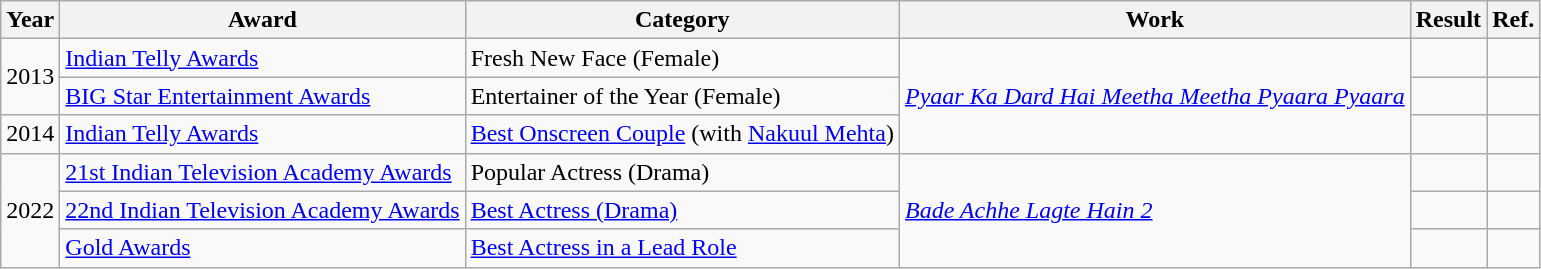<table class="wikitable">
<tr>
<th>Year</th>
<th>Award</th>
<th>Category</th>
<th>Work</th>
<th>Result</th>
<th>Ref.</th>
</tr>
<tr>
<td rowspan="2">2013</td>
<td><a href='#'>Indian Telly Awards</a></td>
<td>Fresh New Face (Female)</td>
<td rowspan="3"><em><a href='#'>Pyaar Ka Dard Hai Meetha Meetha Pyaara Pyaara</a></em></td>
<td></td>
<td></td>
</tr>
<tr>
<td><a href='#'>BIG Star Entertainment Awards</a></td>
<td>Entertainer of the Year (Female)</td>
<td></td>
<td></td>
</tr>
<tr>
<td>2014</td>
<td><a href='#'>Indian Telly Awards</a></td>
<td><a href='#'>Best Onscreen Couple</a> (with <a href='#'>Nakuul Mehta</a>)</td>
<td></td>
<td></td>
</tr>
<tr>
<td rowspan="3">2022</td>
<td><a href='#'>21st Indian Television Academy Awards</a></td>
<td>Popular Actress (Drama)</td>
<td rowspan="3"><em><a href='#'>Bade Achhe Lagte Hain 2</a></em></td>
<td></td>
<td></td>
</tr>
<tr>
<td><a href='#'>22nd Indian Television Academy Awards</a></td>
<td><a href='#'>Best Actress (Drama)</a></td>
<td></td>
<td></td>
</tr>
<tr>
<td><a href='#'>Gold Awards</a></td>
<td><a href='#'>Best Actress in a Lead Role</a></td>
<td></td>
<td></td>
</tr>
</table>
